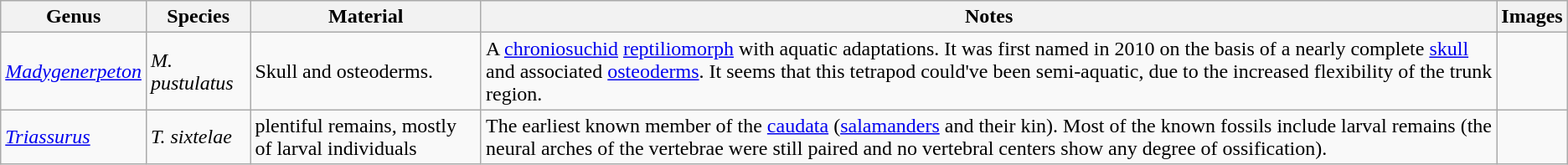<table class="wikitable sortable" align="center">
<tr>
<th>Genus</th>
<th>Species</th>
<th>Material</th>
<th>Notes</th>
<th>Images</th>
</tr>
<tr>
<td><em><a href='#'>Madygenerpeton</a></em></td>
<td><em>M. pustulatus</em></td>
<td>Skull and osteoderms.</td>
<td>A <a href='#'>chroniosuchid</a> <a href='#'>reptiliomorph</a> with aquatic adaptations. It was first named in 2010 on the basis of a nearly complete <a href='#'>skull</a> and associated <a href='#'>osteoderms</a>. It seems that this tetrapod could've been semi-aquatic, due to the increased flexibility of the trunk region.</td>
<td></td>
</tr>
<tr>
<td><em><a href='#'>Triassurus</a></em></td>
<td><em>T. sixtelae</em></td>
<td>plentiful remains, mostly of larval individuals</td>
<td>The earliest known member of the <a href='#'>caudata</a> (<a href='#'>salamanders</a> and their kin). Most of the known fossils include larval remains (the neural arches of the vertebrae were still paired and no vertebral centers show any degree of ossification).</td>
<td></td>
</tr>
</table>
